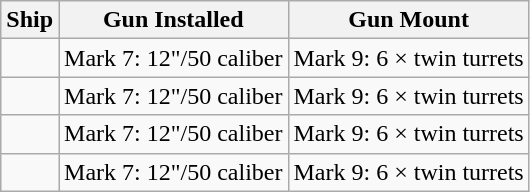<table class="wikitable">
<tr>
<th>Ship</th>
<th>Gun Installed</th>
<th>Gun Mount</th>
</tr>
<tr>
<td></td>
<td>Mark 7: 12"/50 caliber</td>
<td>Mark 9: 6 × twin turrets</td>
</tr>
<tr>
<td></td>
<td>Mark 7: 12"/50 caliber</td>
<td>Mark 9: 6 × twin turrets</td>
</tr>
<tr>
<td></td>
<td>Mark 7: 12"/50 caliber</td>
<td>Mark 9: 6 × twin turrets</td>
</tr>
<tr>
<td></td>
<td>Mark 7: 12"/50 caliber</td>
<td>Mark 9: 6 × twin turrets</td>
</tr>
</table>
